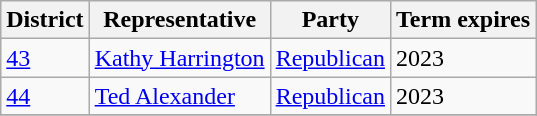<table class="wikitable">
<tr>
<th>District</th>
<th>Representative</th>
<th>Party</th>
<th>Term expires</th>
</tr>
<tr>
<td><a href='#'>43</a></td>
<td><a href='#'>Kathy Harrington</a></td>
<td><a href='#'>Republican</a></td>
<td>2023</td>
</tr>
<tr>
<td><a href='#'>44</a></td>
<td><a href='#'>Ted Alexander</a></td>
<td><a href='#'>Republican</a></td>
<td>2023</td>
</tr>
<tr>
</tr>
</table>
